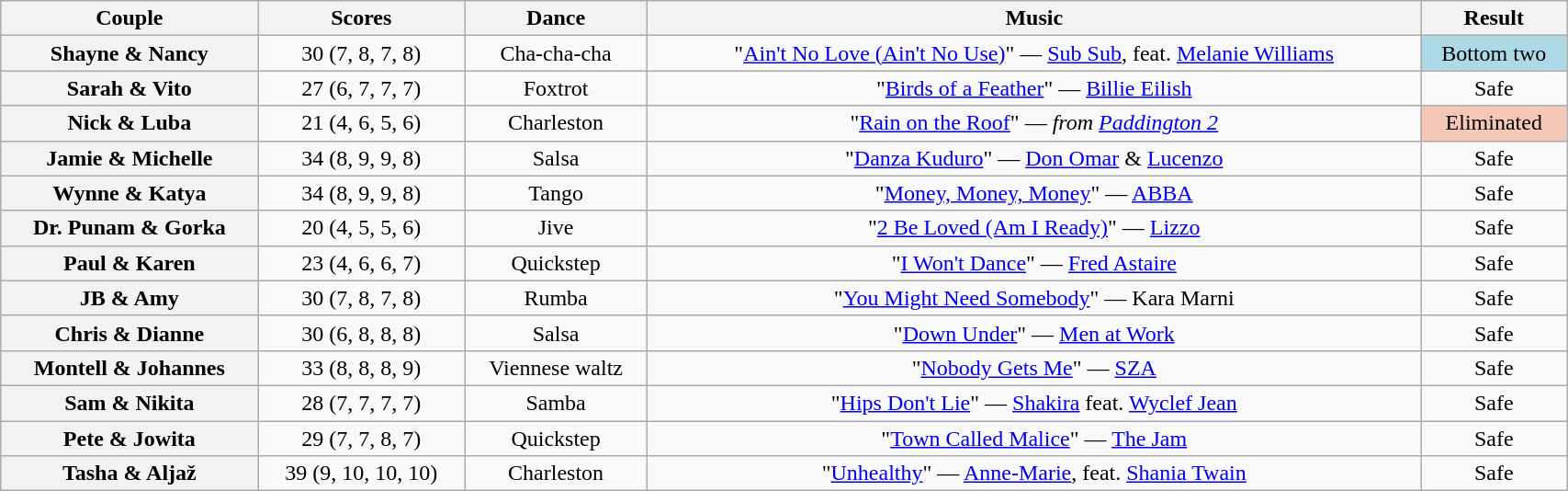<table class="wikitable sortable" style="text-align:center; width: 90%">
<tr>
<th scope="col">Couple</th>
<th scope="col">Scores</th>
<th class="unsortable" scope="col">Dance</th>
<th class="unsortable" scope="col">Music</th>
<th class="unsortable" scope="col">Result</th>
</tr>
<tr>
<th scope="row">Shayne & Nancy</th>
<td>30 (7, 8, 7, 8)</td>
<td>Cha-cha-cha</td>
<td>"<a href='#'>Ain't No Love (Ain't No Use)</a>" — <a href='#'>Sub Sub</a>, feat. <a href='#'>Melanie Williams</a></td>
<td bgcolor="lightblue">Bottom two</td>
</tr>
<tr>
<th scope="row">Sarah & Vito</th>
<td>27 (6, 7, 7, 7)</td>
<td>Foxtrot</td>
<td>"<a href='#'>Birds of a Feather</a>" — <a href='#'>Billie Eilish</a></td>
<td>Safe</td>
</tr>
<tr>
<th scope="row">Nick & Luba</th>
<td>21 (4, 6, 5, 6)</td>
<td>Charleston</td>
<td>"<a href='#'>Rain on the Roof</a>" — <em>from <a href='#'>Paddington 2</a></em></td>
<td bgcolor="f4c7b8">Eliminated</td>
</tr>
<tr>
<th scope="row">Jamie & Michelle</th>
<td>34 (8, 9, 9, 8)</td>
<td>Salsa</td>
<td>"<a href='#'>Danza Kuduro</a>" — <a href='#'>Don Omar</a> & <a href='#'>Lucenzo</a></td>
<td>Safe</td>
</tr>
<tr>
<th scope="row">Wynne & Katya</th>
<td>34 (8, 9, 9, 8)</td>
<td>Tango</td>
<td>"<a href='#'>Money, Money, Money</a>" — <a href='#'>ABBA</a></td>
<td>Safe</td>
</tr>
<tr>
<th scope="row">Dr. Punam & Gorka</th>
<td>20 (4, 5, 5, 6)</td>
<td>Jive</td>
<td>"<a href='#'>2 Be Loved (Am I Ready)</a>" — <a href='#'>Lizzo</a></td>
<td>Safe</td>
</tr>
<tr>
<th scope="row">Paul & Karen</th>
<td>23 (4, 6, 6, 7)</td>
<td>Quickstep</td>
<td>"<a href='#'>I Won't Dance</a>" — <a href='#'>Fred Astaire</a></td>
<td>Safe</td>
</tr>
<tr>
<th scope="row">JB & Amy</th>
<td>30 (7, 8, 7, 8)</td>
<td>Rumba</td>
<td>"<a href='#'>You Might Need Somebody</a>" — Kara Marni</td>
<td>Safe</td>
</tr>
<tr>
<th scope="row">Chris & Dianne</th>
<td>30 (6, 8, 8, 8)</td>
<td>Salsa</td>
<td>"<a href='#'>Down Under</a>" — <a href='#'>Men at Work</a></td>
<td>Safe</td>
</tr>
<tr>
<th scope="row">Montell & Johannes</th>
<td>33 (8, 8, 8, 9)</td>
<td>Viennese waltz</td>
<td>"<a href='#'>Nobody Gets Me</a>" — <a href='#'>SZA</a></td>
<td>Safe</td>
</tr>
<tr>
<th scope="row">Sam & Nikita</th>
<td>28 (7, 7, 7, 7)</td>
<td>Samba</td>
<td>"<a href='#'>Hips Don't Lie</a>" — <a href='#'>Shakira</a> feat. <a href='#'>Wyclef Jean</a></td>
<td>Safe</td>
</tr>
<tr>
<th scope="row">Pete & Jowita</th>
<td>29 (7, 7, 8, 7)</td>
<td>Quickstep</td>
<td>"<a href='#'>Town Called Malice</a>" — <a href='#'>The Jam</a></td>
<td>Safe</td>
</tr>
<tr>
<th scope="row">Tasha & Aljaž</th>
<td>39 (9, 10, 10, 10)</td>
<td>Charleston</td>
<td>"<a href='#'>Unhealthy</a>" — <a href='#'>Anne-Marie</a>, feat. <a href='#'>Shania Twain</a></td>
<td>Safe</td>
</tr>
</table>
